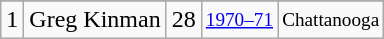<table class="wikitable">
<tr>
</tr>
<tr>
<td>1</td>
<td>Greg Kinman</td>
<td>28</td>
<td style="font-size:80%;"><a href='#'>1970–71</a></td>
<td style="font-size:80%;">Chattanooga</td>
</tr>
</table>
